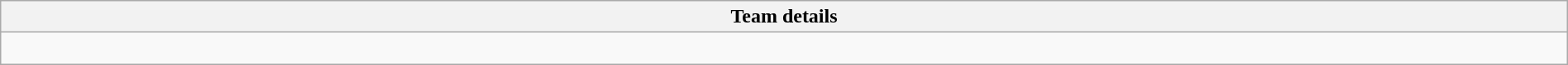<table class="wikitable collapsible collapsed" style="width:100%">
<tr>
<th>Team details</th>
</tr>
<tr>
<td><br></td>
</tr>
</table>
